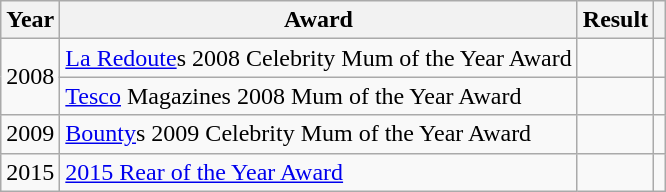<table class="wikitable plainrowheaders">
<tr>
<th scope="col">Year</th>
<th scope="col">Award</th>
<th scope="col">Result</th>
<th scope="col"></th>
</tr>
<tr>
<td align="center" rowspan="2">2008</td>
<td><a href='#'>La Redoute</a>s 2008 Celebrity Mum of the Year Award</td>
<td></td>
<td align="center"></td>
</tr>
<tr>
<td><a href='#'>Tesco</a> Magazines 2008 Mum of the Year Award</td>
<td></td>
<td align="center"></td>
</tr>
<tr>
<td align="center">2009</td>
<td><a href='#'>Bounty</a>s 2009 Celebrity Mum of the Year Award</td>
<td></td>
<td align="center"></td>
</tr>
<tr>
<td align="center">2015</td>
<td><a href='#'>2015 Rear of the Year Award</a></td>
<td></td>
<td align="center"></td>
</tr>
</table>
